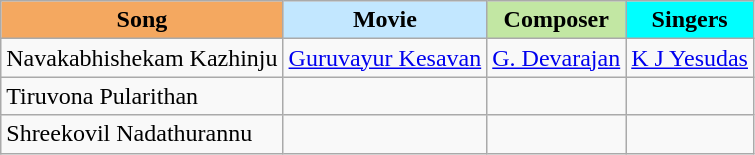<table class="wikitable sortable">
<tr>
<th style="background:#f4a860">Song</th>
<th style="background:#c2e7ff">Movie</th>
<th style="background:#c2e7a3">Composer</th>
<th style="background:#00ffff">Singers</th>
</tr>
<tr>
<td>Navakabhishekam Kazhinju</td>
<td><a href='#'>Guruvayur Kesavan</a></td>
<td><a href='#'>G. Devarajan</a></td>
<td><a href='#'>K J Yesudas</a></td>
</tr>
<tr>
<td>Tiruvona Pularithan</td>
<td></td>
<td></td>
<td></td>
</tr>
<tr>
<td>Shreekovil Nadathurannu</td>
<td></td>
<td></td>
<td></td>
</tr>
</table>
